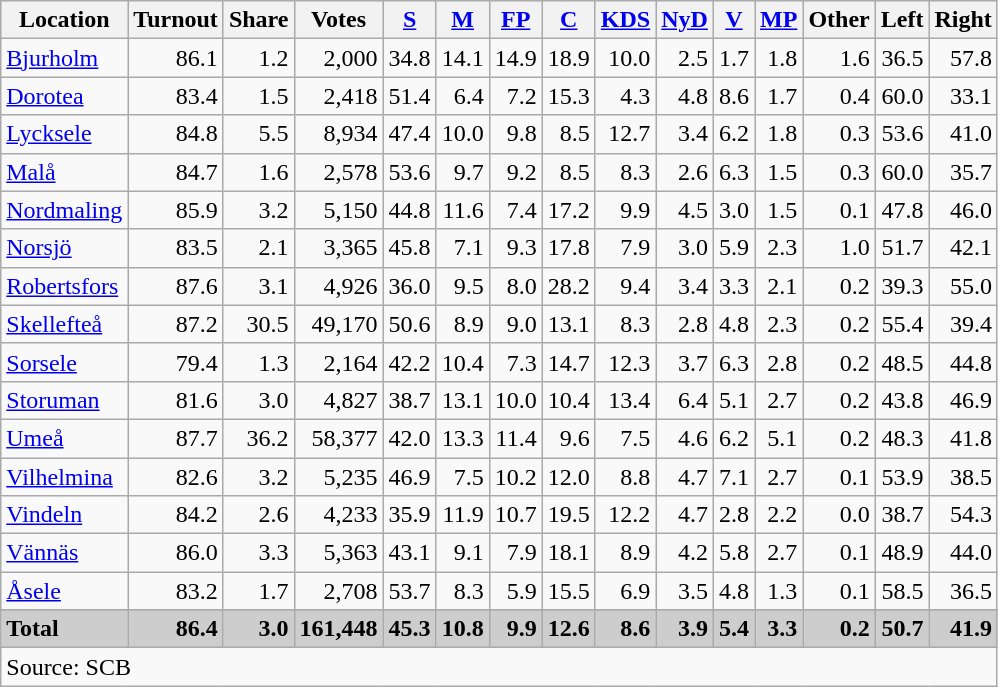<table class="wikitable sortable" style=text-align:right>
<tr>
<th>Location</th>
<th>Turnout</th>
<th>Share</th>
<th>Votes</th>
<th><a href='#'>S</a></th>
<th><a href='#'>M</a></th>
<th><a href='#'>FP</a></th>
<th><a href='#'>C</a></th>
<th><a href='#'>KDS</a></th>
<th><a href='#'>NyD</a></th>
<th><a href='#'>V</a></th>
<th><a href='#'>MP</a></th>
<th>Other</th>
<th>Left</th>
<th>Right</th>
</tr>
<tr>
<td align=left><a href='#'>Bjurholm</a></td>
<td>86.1</td>
<td>1.2</td>
<td>2,000</td>
<td>34.8</td>
<td>14.1</td>
<td>14.9</td>
<td>18.9</td>
<td>10.0</td>
<td>2.5</td>
<td>1.7</td>
<td>1.8</td>
<td>1.6</td>
<td>36.5</td>
<td>57.8</td>
</tr>
<tr>
<td align=left><a href='#'>Dorotea</a></td>
<td>83.4</td>
<td>1.5</td>
<td>2,418</td>
<td>51.4</td>
<td>6.4</td>
<td>7.2</td>
<td>15.3</td>
<td>4.3</td>
<td>4.8</td>
<td>8.6</td>
<td>1.7</td>
<td>0.4</td>
<td>60.0</td>
<td>33.1</td>
</tr>
<tr>
<td align=left><a href='#'>Lycksele</a></td>
<td>84.8</td>
<td>5.5</td>
<td>8,934</td>
<td>47.4</td>
<td>10.0</td>
<td>9.8</td>
<td>8.5</td>
<td>12.7</td>
<td>3.4</td>
<td>6.2</td>
<td>1.8</td>
<td>0.3</td>
<td>53.6</td>
<td>41.0</td>
</tr>
<tr>
<td align=left><a href='#'>Malå</a></td>
<td>84.7</td>
<td>1.6</td>
<td>2,578</td>
<td>53.6</td>
<td>9.7</td>
<td>9.2</td>
<td>8.5</td>
<td>8.3</td>
<td>2.6</td>
<td>6.3</td>
<td>1.5</td>
<td>0.3</td>
<td>60.0</td>
<td>35.7</td>
</tr>
<tr>
<td align=left><a href='#'>Nordmaling</a></td>
<td>85.9</td>
<td>3.2</td>
<td>5,150</td>
<td>44.8</td>
<td>11.6</td>
<td>7.4</td>
<td>17.2</td>
<td>9.9</td>
<td>4.5</td>
<td>3.0</td>
<td>1.5</td>
<td>0.1</td>
<td>47.8</td>
<td>46.0</td>
</tr>
<tr>
<td align=left><a href='#'>Norsjö</a></td>
<td>83.5</td>
<td>2.1</td>
<td>3,365</td>
<td>45.8</td>
<td>7.1</td>
<td>9.3</td>
<td>17.8</td>
<td>7.9</td>
<td>3.0</td>
<td>5.9</td>
<td>2.3</td>
<td>1.0</td>
<td>51.7</td>
<td>42.1</td>
</tr>
<tr>
<td align=left><a href='#'>Robertsfors</a></td>
<td>87.6</td>
<td>3.1</td>
<td>4,926</td>
<td>36.0</td>
<td>9.5</td>
<td>8.0</td>
<td>28.2</td>
<td>9.4</td>
<td>3.4</td>
<td>3.3</td>
<td>2.1</td>
<td>0.2</td>
<td>39.3</td>
<td>55.0</td>
</tr>
<tr>
<td align=left><a href='#'>Skellefteå</a></td>
<td>87.2</td>
<td>30.5</td>
<td>49,170</td>
<td>50.6</td>
<td>8.9</td>
<td>9.0</td>
<td>13.1</td>
<td>8.3</td>
<td>2.8</td>
<td>4.8</td>
<td>2.3</td>
<td>0.2</td>
<td>55.4</td>
<td>39.4</td>
</tr>
<tr>
<td align=left><a href='#'>Sorsele</a></td>
<td>79.4</td>
<td>1.3</td>
<td>2,164</td>
<td>42.2</td>
<td>10.4</td>
<td>7.3</td>
<td>14.7</td>
<td>12.3</td>
<td>3.7</td>
<td>6.3</td>
<td>2.8</td>
<td>0.2</td>
<td>48.5</td>
<td>44.8</td>
</tr>
<tr>
<td align=left><a href='#'>Storuman</a></td>
<td>81.6</td>
<td>3.0</td>
<td>4,827</td>
<td>38.7</td>
<td>13.1</td>
<td>10.0</td>
<td>10.4</td>
<td>13.4</td>
<td>6.4</td>
<td>5.1</td>
<td>2.7</td>
<td>0.2</td>
<td>43.8</td>
<td>46.9</td>
</tr>
<tr>
<td align=left><a href='#'>Umeå</a></td>
<td>87.7</td>
<td>36.2</td>
<td>58,377</td>
<td>42.0</td>
<td>13.3</td>
<td>11.4</td>
<td>9.6</td>
<td>7.5</td>
<td>4.6</td>
<td>6.2</td>
<td>5.1</td>
<td>0.2</td>
<td>48.3</td>
<td>41.8</td>
</tr>
<tr>
<td align=left><a href='#'>Vilhelmina</a></td>
<td>82.6</td>
<td>3.2</td>
<td>5,235</td>
<td>46.9</td>
<td>7.5</td>
<td>10.2</td>
<td>12.0</td>
<td>8.8</td>
<td>4.7</td>
<td>7.1</td>
<td>2.7</td>
<td>0.1</td>
<td>53.9</td>
<td>38.5</td>
</tr>
<tr>
<td align=left><a href='#'>Vindeln</a></td>
<td>84.2</td>
<td>2.6</td>
<td>4,233</td>
<td>35.9</td>
<td>11.9</td>
<td>10.7</td>
<td>19.5</td>
<td>12.2</td>
<td>4.7</td>
<td>2.8</td>
<td>2.2</td>
<td>0.0</td>
<td>38.7</td>
<td>54.3</td>
</tr>
<tr>
<td align=left><a href='#'>Vännäs</a></td>
<td>86.0</td>
<td>3.3</td>
<td>5,363</td>
<td>43.1</td>
<td>9.1</td>
<td>7.9</td>
<td>18.1</td>
<td>8.9</td>
<td>4.2</td>
<td>5.8</td>
<td>2.7</td>
<td>0.1</td>
<td>48.9</td>
<td>44.0</td>
</tr>
<tr>
<td align=left><a href='#'>Åsele</a></td>
<td>83.2</td>
<td>1.7</td>
<td>2,708</td>
<td>53.7</td>
<td>8.3</td>
<td>5.9</td>
<td>15.5</td>
<td>6.9</td>
<td>3.5</td>
<td>4.8</td>
<td>1.3</td>
<td>0.1</td>
<td>58.5</td>
<td>36.5</td>
</tr>
<tr>
</tr>
<tr style="background:#CDCDCD;">
<td align=left><strong>Total</strong></td>
<td><strong>86.4</strong></td>
<td><strong>3.0</strong></td>
<td><strong>161,448</strong></td>
<td><strong>45.3</strong></td>
<td><strong>10.8</strong></td>
<td><strong>9.9</strong></td>
<td><strong>12.6</strong></td>
<td><strong>8.6</strong></td>
<td><strong>3.9</strong></td>
<td><strong>5.4</strong></td>
<td><strong>3.3</strong></td>
<td><strong>0.2</strong></td>
<td><strong>50.7</strong></td>
<td><strong>41.9</strong></td>
</tr>
<tr>
<td align=left colspan=15>Source: SCB </td>
</tr>
</table>
